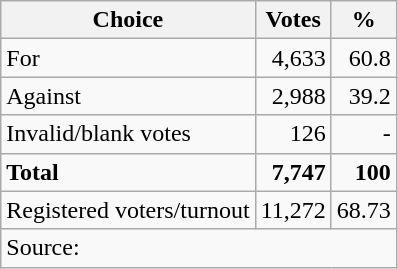<table class=wikitable style=text-align:right>
<tr>
<th>Choice</th>
<th>Votes</th>
<th>%</th>
</tr>
<tr>
<td align=left>For</td>
<td>4,633</td>
<td>60.8</td>
</tr>
<tr>
<td align=left>Against</td>
<td>2,988</td>
<td>39.2</td>
</tr>
<tr>
<td align=left>Invalid/blank votes</td>
<td>126</td>
<td>-</td>
</tr>
<tr>
<td align=left><strong>Total</strong></td>
<td><strong>7,747</strong></td>
<td><strong>100</strong></td>
</tr>
<tr>
<td align=left>Registered voters/turnout</td>
<td>11,272</td>
<td>68.73</td>
</tr>
<tr>
<td colspan=3 align=left>Source: </td>
</tr>
</table>
